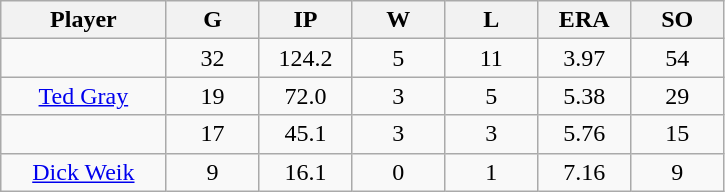<table class="wikitable sortable">
<tr>
<th bgcolor="#DDDDFF" width="16%">Player</th>
<th bgcolor="#DDDDFF" width="9%">G</th>
<th bgcolor="#DDDDFF" width="9%">IP</th>
<th bgcolor="#DDDDFF" width="9%">W</th>
<th bgcolor="#DDDDFF" width="9%">L</th>
<th bgcolor="#DDDDFF" width="9%">ERA</th>
<th bgcolor="#DDDDFF" width="9%">SO</th>
</tr>
<tr align="center">
<td></td>
<td>32</td>
<td>124.2</td>
<td>5</td>
<td>11</td>
<td>3.97</td>
<td>54</td>
</tr>
<tr align="center">
<td><a href='#'>Ted Gray</a></td>
<td>19</td>
<td>72.0</td>
<td>3</td>
<td>5</td>
<td>5.38</td>
<td>29</td>
</tr>
<tr align=center>
<td></td>
<td>17</td>
<td>45.1</td>
<td>3</td>
<td>3</td>
<td>5.76</td>
<td>15</td>
</tr>
<tr align="center">
<td><a href='#'>Dick Weik</a></td>
<td>9</td>
<td>16.1</td>
<td>0</td>
<td>1</td>
<td>7.16</td>
<td>9</td>
</tr>
</table>
